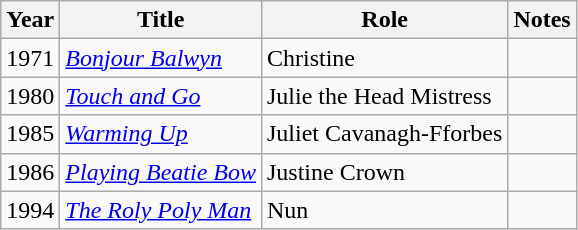<table class=wikitable>
<tr>
<th>Year</th>
<th>Title</th>
<th>Role</th>
<th>Notes</th>
</tr>
<tr>
<td>1971</td>
<td><em><a href='#'>Bonjour Balwyn</a></em></td>
<td>Christine</td>
<td></td>
</tr>
<tr>
<td>1980</td>
<td><em><a href='#'>Touch and Go</a></em></td>
<td>Julie the Head Mistress</td>
<td></td>
</tr>
<tr>
<td>1985</td>
<td><em><a href='#'>Warming Up</a></em></td>
<td>Juliet Cavanagh-Fforbes</td>
<td></td>
</tr>
<tr>
<td>1986</td>
<td><em><a href='#'>Playing Beatie Bow</a></em></td>
<td>Justine Crown</td>
<td></td>
</tr>
<tr>
<td>1994</td>
<td><em><a href='#'>The Roly Poly Man</a></em></td>
<td>Nun</td>
<td></td>
</tr>
</table>
